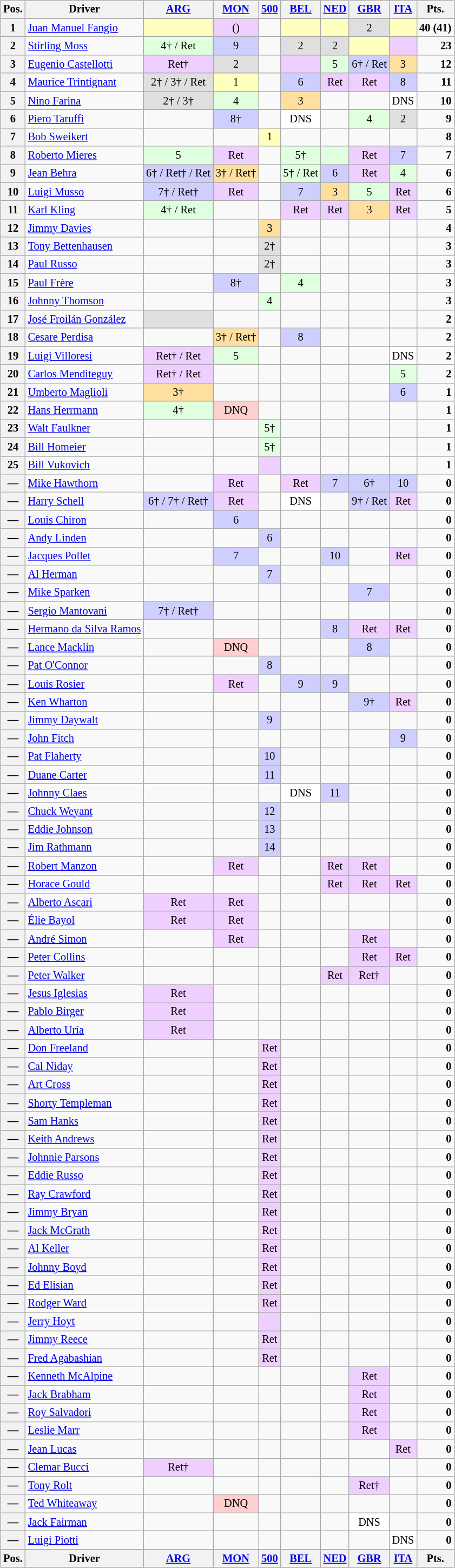<table>
<tr valign="top">
<td><br><table class="wikitable" style="font-size: 85%; text-align:center;">
<tr valign="top">
<th valign="middle">Pos.</th>
<th valign="middle">Driver</th>
<th><a href='#'>ARG</a><br></th>
<th><a href='#'>MON</a><br></th>
<th><a href='#'>500</a><br></th>
<th><a href='#'>BEL</a><br></th>
<th><a href='#'>NED</a><br></th>
<th><a href='#'>GBR</a><br></th>
<th><a href='#'>ITA</a><br></th>
<th valign="middle">Pts.</th>
</tr>
<tr>
<th>1</th>
<td align="left"> <a href='#'>Juan Manuel Fangio</a></td>
<td style="background:#ffffbf;"></td>
<td style="background:#efcfff;">()</td>
<td></td>
<td style="background:#ffffbf;"></td>
<td style="background:#ffffbf;"></td>
<td style="background:#dfdfdf;">2</td>
<td style="background:#ffffbf;"></td>
<td align="right"><strong>40 (41)</strong></td>
</tr>
<tr>
<th>2</th>
<td align="left"> <a href='#'>Stirling Moss</a></td>
<td style="background:#dfffdf;">4† / Ret</td>
<td style="background:#cfcfff;">9</td>
<td></td>
<td style="background:#dfdfdf;">2</td>
<td style="background:#dfdfdf;">2</td>
<td style="background:#ffffbf;"></td>
<td style="background:#efcfff;"></td>
<td align="right"><strong>23</strong></td>
</tr>
<tr>
<th>3</th>
<td align="left"> <a href='#'>Eugenio Castellotti</a></td>
<td style="background:#efcfff;">Ret†</td>
<td style="background:#dfdfdf;">2</td>
<td></td>
<td style="background:#efcfff;"></td>
<td style="background:#dfffdf;">5</td>
<td style="background:#cfcfff;">6† / Ret</td>
<td style="background:#ffdf9f;">3</td>
<td align="right"><strong>12</strong></td>
</tr>
<tr>
<th>4</th>
<td align="left"> <a href='#'>Maurice Trintignant</a></td>
<td style="background:#dfdfdf;">2† / 3† / Ret</td>
<td style="background:#ffffbf;">1</td>
<td></td>
<td style="background:#cfcfff;">6</td>
<td style="background:#efcfff;">Ret</td>
<td style="background:#efcfff;">Ret</td>
<td style="background:#cfcfff;">8</td>
<td align="right"><strong>11 </strong></td>
</tr>
<tr>
<th>5</th>
<td align="left"> <a href='#'>Nino Farina</a></td>
<td style="background:#dfdfdf;">2† / 3†</td>
<td style="background:#dfffdf;">4</td>
<td></td>
<td style="background:#ffdf9f;">3</td>
<td></td>
<td></td>
<td style="background:#ffffff;">DNS</td>
<td align="right"><strong>10 </strong></td>
</tr>
<tr>
<th>6</th>
<td align="left"> <a href='#'>Piero Taruffi</a></td>
<td></td>
<td style="background:#cfcfff;">8†</td>
<td></td>
<td style="background:#ffffff;">DNS</td>
<td></td>
<td style="background:#dfffdf;">4</td>
<td style="background:#dfdfdf;">2</td>
<td align="right"><strong>9</strong></td>
</tr>
<tr>
<th>7</th>
<td align="left"> <a href='#'>Bob Sweikert</a></td>
<td></td>
<td></td>
<td style="background:#ffffbf;">1</td>
<td></td>
<td></td>
<td></td>
<td></td>
<td align="right"><strong>8</strong></td>
</tr>
<tr>
<th>8</th>
<td align="left"> <a href='#'>Roberto Mieres</a></td>
<td style="background:#dfffdf;">5</td>
<td style="background:#efcfff;">Ret</td>
<td></td>
<td style="background:#dfffdf;">5†</td>
<td style="background:#dfffdf;"></td>
<td style="background:#efcfff;">Ret</td>
<td style="background:#cfcfff;">7</td>
<td align="right"><strong>7</strong></td>
</tr>
<tr>
<th>9</th>
<td align="left"> <a href='#'>Jean Behra</a></td>
<td style="background:#cfcfff;">6† / Ret† / Ret</td>
<td style="background:#ffdf9f;">3† / Ret†</td>
<td></td>
<td style="background:#dfffdf;">5† / Ret</td>
<td style="background:#cfcfff;">6</td>
<td style="background:#efcfff;">Ret</td>
<td style="background:#dfffdf;">4</td>
<td align="right"><strong>6</strong></td>
</tr>
<tr>
<th>10</th>
<td align="left"> <a href='#'>Luigi Musso</a></td>
<td style="background:#cfcfff;">7† / Ret†</td>
<td style="background:#efcfff;">Ret</td>
<td></td>
<td style="background:#cfcfff;">7</td>
<td style="background:#ffdf9f;">3</td>
<td style="background:#dfffdf;">5</td>
<td style="background:#efcfff;">Ret</td>
<td align="right"><strong>6</strong></td>
</tr>
<tr>
<th>11</th>
<td align="left"> <a href='#'>Karl Kling</a></td>
<td style="background:#dfffdf;">4† / Ret</td>
<td></td>
<td></td>
<td style="background:#efcfff;">Ret</td>
<td style="background:#efcfff;">Ret</td>
<td style="background:#ffdf9f;">3</td>
<td style="background:#efcfff;">Ret</td>
<td align="right"><strong>5</strong></td>
</tr>
<tr>
<th>12</th>
<td align="left"> <a href='#'>Jimmy Davies</a></td>
<td></td>
<td></td>
<td style="background:#ffdf9f;">3</td>
<td></td>
<td></td>
<td></td>
<td></td>
<td align="right"><strong>4</strong></td>
</tr>
<tr>
<th>13</th>
<td align="left"> <a href='#'>Tony Bettenhausen</a></td>
<td></td>
<td></td>
<td style="background:#dfdfdf;">2†</td>
<td></td>
<td></td>
<td></td>
<td></td>
<td align="right"><strong>3</strong></td>
</tr>
<tr>
<th>14</th>
<td align="left"> <a href='#'>Paul Russo</a></td>
<td></td>
<td></td>
<td style="background:#dfdfdf;">2†</td>
<td></td>
<td></td>
<td></td>
<td></td>
<td align="right"><strong>3</strong></td>
</tr>
<tr>
<th>15</th>
<td align="left"> <a href='#'>Paul Frère</a></td>
<td></td>
<td style="background:#cfcfff;">8†</td>
<td></td>
<td style="background:#dfffdf;">4</td>
<td></td>
<td></td>
<td></td>
<td align="right"><strong>3</strong></td>
</tr>
<tr>
<th>16</th>
<td align="left"> <a href='#'>Johnny Thomson</a></td>
<td></td>
<td></td>
<td style="background:#dfffdf;">4</td>
<td></td>
<td></td>
<td></td>
<td></td>
<td align="right"><strong>3</strong></td>
</tr>
<tr>
<th>17</th>
<td align="left"> <a href='#'>José Froilán González</a></td>
<td style="background:#dfdfdf;"></td>
<td></td>
<td></td>
<td></td>
<td></td>
<td></td>
<td></td>
<td align="right"><strong>2</strong></td>
</tr>
<tr>
<th>18</th>
<td align="left"> <a href='#'>Cesare Perdisa</a></td>
<td></td>
<td style="background:#ffdf9f;">3† / Ret†</td>
<td></td>
<td style="background:#cfcfff;">8</td>
<td></td>
<td></td>
<td></td>
<td align="right"><strong>2</strong></td>
</tr>
<tr>
<th>19</th>
<td align="left"> <a href='#'>Luigi Villoresi</a></td>
<td style="background:#efcfff;">Ret† / Ret</td>
<td style="background:#dfffdf;">5</td>
<td></td>
<td></td>
<td></td>
<td></td>
<td style="background:#ffffff;">DNS</td>
<td align="right"><strong>2</strong></td>
</tr>
<tr>
<th>20</th>
<td align="left"> <a href='#'>Carlos Menditeguy</a></td>
<td style="background:#efcfff;">Ret† / Ret</td>
<td></td>
<td></td>
<td></td>
<td></td>
<td></td>
<td style="background:#dfffdf;">5</td>
<td align="right"><strong>2</strong></td>
</tr>
<tr>
<th>21</th>
<td align="left"> <a href='#'>Umberto Maglioli</a></td>
<td style="background:#ffdf9f;">3†</td>
<td></td>
<td></td>
<td></td>
<td></td>
<td></td>
<td style="background:#cfcfff;">6</td>
<td align="right"><strong>1 </strong></td>
</tr>
<tr>
<th>22</th>
<td align="left"> <a href='#'>Hans Herrmann</a></td>
<td style="background:#dfffdf;">4†</td>
<td style="background:#ffcfcf;">DNQ</td>
<td></td>
<td></td>
<td></td>
<td></td>
<td></td>
<td align="right"><strong>1</strong></td>
</tr>
<tr>
<th>23</th>
<td align="left"> <a href='#'>Walt Faulkner</a></td>
<td></td>
<td></td>
<td style="background:#dfffdf;">5†</td>
<td></td>
<td></td>
<td></td>
<td></td>
<td align="right"><strong>1</strong></td>
</tr>
<tr>
<th>24</th>
<td align="left"> <a href='#'>Bill Homeier</a></td>
<td></td>
<td></td>
<td style="background:#dfffdf;">5†</td>
<td></td>
<td></td>
<td></td>
<td></td>
<td align="right"><strong>1</strong></td>
</tr>
<tr>
<th>25</th>
<td align="left"> <a href='#'>Bill Vukovich</a></td>
<td></td>
<td></td>
<td style="background:#efcfff;"></td>
<td></td>
<td></td>
<td></td>
<td></td>
<td align="right"><strong>1</strong></td>
</tr>
<tr>
<th>—</th>
<td align="left"> <a href='#'>Mike Hawthorn</a></td>
<td></td>
<td style="background:#efcfff;">Ret</td>
<td></td>
<td style="background:#efcfff;">Ret</td>
<td style="background:#cfcfff;">7</td>
<td style="background:#cfcfff;">6†</td>
<td style="background:#cfcfff;">10</td>
<td align="right"><strong>0</strong></td>
</tr>
<tr>
<th>—</th>
<td align="left"> <a href='#'>Harry Schell</a></td>
<td style="background:#cfcfff;">6† / 7† / Ret†</td>
<td style="background:#efcfff;">Ret</td>
<td></td>
<td style="background:#ffffff;">DNS</td>
<td></td>
<td style="background:#cfcfff;">9† / Ret</td>
<td style="background:#efcfff;">Ret</td>
<td align="right"><strong>0</strong></td>
</tr>
<tr>
<th>—</th>
<td align="left"> <a href='#'>Louis Chiron</a></td>
<td></td>
<td style="background:#cfcfff;">6</td>
<td></td>
<td></td>
<td></td>
<td></td>
<td></td>
<td align="right"><strong>0</strong></td>
</tr>
<tr>
<th>—</th>
<td align="left"> <a href='#'>Andy Linden</a></td>
<td></td>
<td></td>
<td style="background:#cfcfff;">6</td>
<td></td>
<td></td>
<td></td>
<td></td>
<td align="right"><strong>0</strong></td>
</tr>
<tr>
<th>—</th>
<td align="left"> <a href='#'>Jacques Pollet</a></td>
<td></td>
<td style="background:#cfcfff;">7</td>
<td></td>
<td></td>
<td style="background:#cfcfff;">10</td>
<td></td>
<td style="background:#efcfff;">Ret</td>
<td align="right"><strong>0</strong></td>
</tr>
<tr>
<th>—</th>
<td align="left"> <a href='#'>Al Herman</a></td>
<td></td>
<td></td>
<td style="background:#cfcfff;">7</td>
<td></td>
<td></td>
<td></td>
<td></td>
<td align="right"><strong>0</strong></td>
</tr>
<tr>
<th>—</th>
<td align="left"> <a href='#'>Mike Sparken</a></td>
<td></td>
<td></td>
<td></td>
<td></td>
<td></td>
<td style="background:#cfcfff;">7</td>
<td></td>
<td align="right"><strong>0</strong></td>
</tr>
<tr>
<th>—</th>
<td align="left"> <a href='#'>Sergio Mantovani</a></td>
<td style="background:#cfcfff;">7† / Ret†</td>
<td></td>
<td></td>
<td></td>
<td></td>
<td></td>
<td></td>
<td align="right"><strong>0</strong></td>
</tr>
<tr>
<th>—</th>
<td align="left"> <a href='#'>Hermano da Silva Ramos</a></td>
<td></td>
<td></td>
<td></td>
<td></td>
<td style="background:#cfcfff;">8</td>
<td style="background:#efcfff;">Ret</td>
<td style="background:#efcfff;">Ret</td>
<td align="right"><strong>0</strong></td>
</tr>
<tr>
<th>—</th>
<td align="left"> <a href='#'>Lance Macklin</a></td>
<td></td>
<td style="background:#ffcfcf;">DNQ</td>
<td></td>
<td></td>
<td></td>
<td style="background:#cfcfff;">8</td>
<td></td>
<td align="right"><strong>0</strong></td>
</tr>
<tr>
<th>—</th>
<td align="left"> <a href='#'>Pat O'Connor</a></td>
<td></td>
<td></td>
<td style="background:#cfcfff;">8</td>
<td></td>
<td></td>
<td></td>
<td></td>
<td align="right"><strong>0</strong></td>
</tr>
<tr>
<th>—</th>
<td align="left"> <a href='#'>Louis Rosier</a></td>
<td></td>
<td style="background:#efcfff;">Ret</td>
<td></td>
<td style="background:#cfcfff;">9</td>
<td style="background:#cfcfff;">9</td>
<td></td>
<td></td>
<td align="right"><strong>0</strong></td>
</tr>
<tr>
<th>—</th>
<td align="left"> <a href='#'>Ken Wharton</a></td>
<td></td>
<td></td>
<td></td>
<td></td>
<td></td>
<td style="background:#cfcfff;">9†</td>
<td style="background:#efcfff;">Ret</td>
<td align="right"><strong>0</strong></td>
</tr>
<tr>
<th>—</th>
<td align="left"> <a href='#'>Jimmy Daywalt</a></td>
<td></td>
<td></td>
<td style="background:#cfcfff;">9</td>
<td></td>
<td></td>
<td></td>
<td></td>
<td align="right"><strong>0</strong></td>
</tr>
<tr>
<th>—</th>
<td align="left"> <a href='#'>John Fitch</a></td>
<td></td>
<td></td>
<td></td>
<td></td>
<td></td>
<td></td>
<td style="background:#cfcfff;">9</td>
<td align="right"><strong>0</strong></td>
</tr>
<tr>
<th>—</th>
<td align="left"> <a href='#'>Pat Flaherty</a></td>
<td></td>
<td></td>
<td style="background:#cfcfff;">10</td>
<td></td>
<td></td>
<td></td>
<td></td>
<td align="right"><strong>0</strong></td>
</tr>
<tr>
<th>—</th>
<td align="left"> <a href='#'>Duane Carter</a></td>
<td></td>
<td></td>
<td style="background:#cfcfff;">11</td>
<td></td>
<td></td>
<td></td>
<td></td>
<td align="right"><strong>0</strong></td>
</tr>
<tr>
<th>—</th>
<td align="left"> <a href='#'>Johnny Claes</a></td>
<td></td>
<td></td>
<td></td>
<td style="background:#ffffff;">DNS</td>
<td style="background:#cfcfff;">11</td>
<td></td>
<td></td>
<td align="right"><strong>0</strong></td>
</tr>
<tr>
<th>—</th>
<td align="left"> <a href='#'>Chuck Weyant</a></td>
<td></td>
<td></td>
<td style="background:#cfcfff;">12</td>
<td></td>
<td></td>
<td></td>
<td></td>
<td align="right"><strong>0</strong></td>
</tr>
<tr>
<th>—</th>
<td align="left"> <a href='#'>Eddie Johnson</a></td>
<td></td>
<td></td>
<td style="background:#cfcfff;">13</td>
<td></td>
<td></td>
<td></td>
<td></td>
<td align="right"><strong>0</strong></td>
</tr>
<tr>
<th>—</th>
<td align="left"> <a href='#'>Jim Rathmann</a></td>
<td></td>
<td></td>
<td style="background:#cfcfff;">14</td>
<td></td>
<td></td>
<td></td>
<td></td>
<td align="right"><strong>0</strong></td>
</tr>
<tr>
<th>—</th>
<td align="left"> <a href='#'>Robert Manzon</a></td>
<td></td>
<td style="background:#efcfff;">Ret</td>
<td></td>
<td></td>
<td style="background:#efcfff;">Ret</td>
<td style="background:#efcfff;">Ret</td>
<td></td>
<td align="right"><strong>0</strong></td>
</tr>
<tr>
<th>—</th>
<td align="left"> <a href='#'>Horace Gould</a></td>
<td></td>
<td></td>
<td></td>
<td></td>
<td style="background:#efcfff;">Ret</td>
<td style="background:#efcfff;">Ret</td>
<td style="background:#efcfff;">Ret</td>
<td align="right"><strong>0</strong></td>
</tr>
<tr>
<th>—</th>
<td align="left"> <a href='#'>Alberto Ascari</a></td>
<td style="background:#efcfff;">Ret</td>
<td style="background:#efcfff;">Ret</td>
<td></td>
<td></td>
<td></td>
<td></td>
<td></td>
<td align="right"><strong>0</strong></td>
</tr>
<tr>
<th>—</th>
<td align="left"> <a href='#'>Élie Bayol</a></td>
<td style="background:#efcfff;">Ret</td>
<td style="background:#efcfff;">Ret</td>
<td></td>
<td></td>
<td></td>
<td></td>
<td></td>
<td align="right"><strong>0</strong></td>
</tr>
<tr>
<th>—</th>
<td align="left"> <a href='#'>André Simon</a></td>
<td></td>
<td style="background:#efcfff;">Ret</td>
<td></td>
<td></td>
<td></td>
<td style="background:#efcfff;">Ret</td>
<td></td>
<td align="right"><strong>0</strong></td>
</tr>
<tr>
<th>—</th>
<td align="left"> <a href='#'>Peter Collins</a></td>
<td></td>
<td></td>
<td></td>
<td></td>
<td></td>
<td style="background:#efcfff;">Ret</td>
<td style="background:#efcfff;">Ret</td>
<td align="right"><strong>0</strong></td>
</tr>
<tr>
<th>—</th>
<td align="left"> <a href='#'>Peter Walker</a></td>
<td></td>
<td></td>
<td></td>
<td></td>
<td style="background:#efcfff;">Ret</td>
<td style="background:#efcfff;">Ret†</td>
<td></td>
<td align="right"><strong>0</strong></td>
</tr>
<tr>
<th>—</th>
<td align="left"> <a href='#'>Jesus Iglesias</a></td>
<td style="background:#efcfff;">Ret</td>
<td></td>
<td></td>
<td></td>
<td></td>
<td></td>
<td></td>
<td align="right"><strong>0</strong></td>
</tr>
<tr>
<th>—</th>
<td align="left"> <a href='#'>Pablo Birger</a></td>
<td style="background:#efcfff;">Ret</td>
<td></td>
<td></td>
<td></td>
<td></td>
<td></td>
<td></td>
<td align="right"><strong>0</strong></td>
</tr>
<tr>
<th>—</th>
<td align="left"> <a href='#'>Alberto Uría</a></td>
<td style="background:#efcfff;">Ret</td>
<td></td>
<td></td>
<td></td>
<td></td>
<td></td>
<td></td>
<td align="right"><strong>0</strong></td>
</tr>
<tr>
<th>—</th>
<td align="left"> <a href='#'>Don Freeland</a></td>
<td></td>
<td></td>
<td style="background:#efcfff;">Ret</td>
<td></td>
<td></td>
<td></td>
<td></td>
<td align="right"><strong>0</strong></td>
</tr>
<tr>
<th>—</th>
<td align="left"> <a href='#'>Cal Niday</a></td>
<td></td>
<td></td>
<td style="background:#efcfff;">Ret</td>
<td></td>
<td></td>
<td></td>
<td></td>
<td align="right"><strong>0</strong></td>
</tr>
<tr>
<th>—</th>
<td align="left"> <a href='#'>Art Cross</a></td>
<td></td>
<td></td>
<td style="background:#efcfff;">Ret</td>
<td></td>
<td></td>
<td></td>
<td></td>
<td align="right"><strong>0</strong></td>
</tr>
<tr>
<th>—</th>
<td align="left"> <a href='#'>Shorty Templeman</a></td>
<td></td>
<td></td>
<td style="background:#efcfff;">Ret</td>
<td></td>
<td></td>
<td></td>
<td></td>
<td align="right"><strong>0</strong></td>
</tr>
<tr>
<th>—</th>
<td align="left"> <a href='#'>Sam Hanks</a></td>
<td></td>
<td></td>
<td style="background:#efcfff;">Ret</td>
<td></td>
<td></td>
<td></td>
<td></td>
<td align="right"><strong>0</strong></td>
</tr>
<tr>
<th>—</th>
<td align="left"> <a href='#'>Keith Andrews</a></td>
<td></td>
<td></td>
<td style="background:#efcfff;">Ret</td>
<td></td>
<td></td>
<td></td>
<td></td>
<td align="right"><strong>0</strong></td>
</tr>
<tr>
<th>—</th>
<td align="left"> <a href='#'>Johnnie Parsons</a></td>
<td></td>
<td></td>
<td style="background:#efcfff;">Ret</td>
<td></td>
<td></td>
<td></td>
<td></td>
<td align="right"><strong>0</strong></td>
</tr>
<tr>
<th>—</th>
<td align="left"> <a href='#'>Eddie Russo</a></td>
<td></td>
<td></td>
<td style="background:#efcfff;">Ret</td>
<td></td>
<td></td>
<td></td>
<td></td>
<td align="right"><strong>0</strong></td>
</tr>
<tr>
<th>—</th>
<td align="left"> <a href='#'>Ray Crawford</a></td>
<td></td>
<td></td>
<td style="background:#efcfff;">Ret</td>
<td></td>
<td></td>
<td></td>
<td></td>
<td align="right"><strong>0</strong></td>
</tr>
<tr>
<th>—</th>
<td align="left"> <a href='#'>Jimmy Bryan</a></td>
<td></td>
<td></td>
<td style="background:#efcfff;">Ret</td>
<td></td>
<td></td>
<td></td>
<td></td>
<td align="right"><strong>0</strong></td>
</tr>
<tr>
<th>—</th>
<td align="left"> <a href='#'>Jack McGrath</a></td>
<td></td>
<td></td>
<td style="background:#efcfff;">Ret</td>
<td></td>
<td></td>
<td></td>
<td></td>
<td align="right"><strong>0</strong></td>
</tr>
<tr>
<th>—</th>
<td align="left"> <a href='#'>Al Keller</a></td>
<td></td>
<td></td>
<td style="background:#efcfff;">Ret</td>
<td></td>
<td></td>
<td></td>
<td></td>
<td align="right"><strong>0</strong></td>
</tr>
<tr>
<th>—</th>
<td align="left"> <a href='#'>Johnny Boyd</a></td>
<td></td>
<td></td>
<td style="background:#efcfff;">Ret</td>
<td></td>
<td></td>
<td></td>
<td></td>
<td align="right"><strong>0</strong></td>
</tr>
<tr>
<th>—</th>
<td align="left"> <a href='#'>Ed Elisian</a></td>
<td></td>
<td></td>
<td style="background:#efcfff;">Ret</td>
<td></td>
<td></td>
<td></td>
<td></td>
<td align="right"><strong>0</strong></td>
</tr>
<tr>
<th>—</th>
<td align="left"> <a href='#'>Rodger Ward</a></td>
<td></td>
<td></td>
<td style="background:#efcfff;">Ret</td>
<td></td>
<td></td>
<td></td>
<td></td>
<td align="right"><strong>0</strong></td>
</tr>
<tr>
<th>—</th>
<td align="left"> <a href='#'>Jerry Hoyt</a></td>
<td></td>
<td></td>
<td style="background:#efcfff;"></td>
<td></td>
<td></td>
<td></td>
<td></td>
<td align="right"><strong>0</strong></td>
</tr>
<tr>
<th>—</th>
<td align="left"> <a href='#'>Jimmy Reece</a></td>
<td></td>
<td></td>
<td style="background:#efcfff;">Ret</td>
<td></td>
<td></td>
<td></td>
<td></td>
<td align="right"><strong>0</strong></td>
</tr>
<tr>
<th>—</th>
<td align="left"> <a href='#'>Fred Agabashian</a></td>
<td></td>
<td></td>
<td style="background:#efcfff;">Ret</td>
<td></td>
<td></td>
<td></td>
<td></td>
<td align="right"><strong>0</strong></td>
</tr>
<tr>
<th>—</th>
<td align="left"> <a href='#'>Kenneth McAlpine</a></td>
<td></td>
<td></td>
<td></td>
<td></td>
<td></td>
<td style="background:#efcfff;">Ret</td>
<td></td>
<td align="right"><strong>0</strong></td>
</tr>
<tr>
<th>—</th>
<td align="left"> <a href='#'>Jack Brabham</a></td>
<td></td>
<td></td>
<td></td>
<td></td>
<td></td>
<td style="background:#efcfff;">Ret</td>
<td></td>
<td align="right"><strong>0</strong></td>
</tr>
<tr>
<th>—</th>
<td align="left"> <a href='#'>Roy Salvadori</a></td>
<td></td>
<td></td>
<td></td>
<td></td>
<td></td>
<td style="background:#efcfff;">Ret</td>
<td></td>
<td align="right"><strong>0</strong></td>
</tr>
<tr>
<th>—</th>
<td align="left"> <a href='#'>Leslie Marr</a></td>
<td></td>
<td></td>
<td></td>
<td></td>
<td></td>
<td style="background:#efcfff;">Ret</td>
<td></td>
<td align="right"><strong>0</strong></td>
</tr>
<tr>
<th>—</th>
<td align="left"> <a href='#'>Jean Lucas</a></td>
<td></td>
<td></td>
<td></td>
<td></td>
<td></td>
<td></td>
<td style="background:#efcfff;">Ret</td>
<td align="right"><strong>0</strong></td>
</tr>
<tr>
<th>—</th>
<td align="left"> <a href='#'>Clemar Bucci</a></td>
<td style="background:#efcfff;">Ret†</td>
<td></td>
<td></td>
<td></td>
<td></td>
<td></td>
<td></td>
<td align="right"><strong>0</strong></td>
</tr>
<tr>
<th>—</th>
<td align="left"> <a href='#'>Tony Rolt</a></td>
<td></td>
<td></td>
<td></td>
<td></td>
<td></td>
<td style="background:#efcfff;">Ret†</td>
<td></td>
<td align="right"><strong>0</strong></td>
</tr>
<tr>
<th>—</th>
<td align="left"> <a href='#'>Ted Whiteaway</a></td>
<td></td>
<td style="background:#ffcfcf;">DNQ</td>
<td></td>
<td></td>
<td></td>
<td></td>
<td></td>
<td align="right"><strong>0</strong></td>
</tr>
<tr>
<th>—</th>
<td align="left"> <a href='#'>Jack Fairman</a></td>
<td></td>
<td></td>
<td></td>
<td></td>
<td></td>
<td style="background:#ffffff;">DNS</td>
<td></td>
<td align="right"><strong>0</strong></td>
</tr>
<tr>
<th>—</th>
<td align="left"> <a href='#'>Luigi Piotti</a></td>
<td></td>
<td></td>
<td></td>
<td></td>
<td></td>
<td></td>
<td style="background:#ffffff;">DNS</td>
<td align="right"><strong>0</strong></td>
</tr>
<tr valign="top">
<th valign="middle">Pos.</th>
<th valign="middle">Driver</th>
<th><a href='#'>ARG</a><br></th>
<th><a href='#'>MON</a><br></th>
<th><a href='#'>500</a><br></th>
<th><a href='#'>BEL</a><br></th>
<th><a href='#'>NED</a><br></th>
<th><a href='#'>GBR</a><br></th>
<th><a href='#'>ITA</a><br></th>
<th valign="middle">Pts.</th>
</tr>
</table>
</td>
<td valign="top"><br></td>
</tr>
</table>
